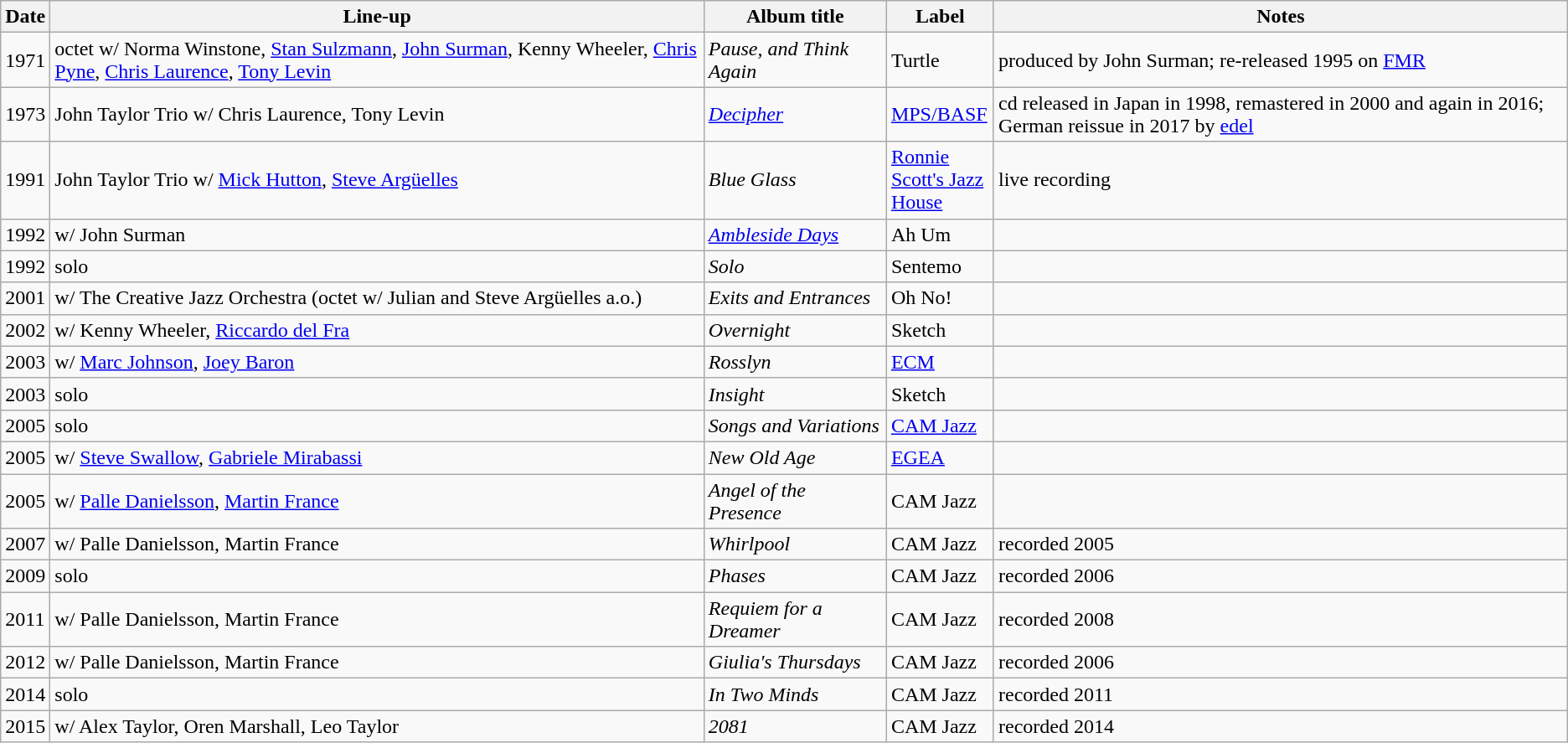<table class="wikitable sortable">
<tr>
<th scope="col">Date</th>
<th scope="col">Line-up</th>
<th scope="col" style="width: 138px;">Album title</th>
<th scope="col" style="width: 78px;">Label</th>
<th scope="col" class="unsortable">Notes</th>
</tr>
<tr>
<td>1971</td>
<td>octet w/ Norma Winstone, <a href='#'>Stan Sulzmann</a>, <a href='#'>John Surman</a>, Kenny Wheeler, <a href='#'>Chris Pyne</a>, <a href='#'>Chris Laurence</a>, <a href='#'>Tony Levin</a></td>
<td><em>Pause, and Think Again</em></td>
<td>Turtle</td>
<td>produced by John Surman; re-released 1995 on <a href='#'>FMR</a></td>
</tr>
<tr>
<td>1973</td>
<td>John Taylor Trio w/ Chris Laurence, Tony Levin</td>
<td><em><a href='#'>Decipher</a></em></td>
<td><a href='#'>MPS/BASF</a></td>
<td>cd released in Japan in 1998, remastered in 2000 and again in 2016; German reissue in 2017 by <a href='#'>edel</a></td>
</tr>
<tr>
<td>1991</td>
<td>John Taylor Trio w/ <a href='#'>Mick Hutton</a>, <a href='#'>Steve Argüelles</a></td>
<td><em>Blue Glass</em></td>
<td><a href='#'>Ronnie Scott's Jazz House</a></td>
<td>live recording</td>
</tr>
<tr>
<td>1992</td>
<td>w/ John Surman</td>
<td><em><a href='#'>Ambleside Days</a></em></td>
<td>Ah Um</td>
<td></td>
</tr>
<tr>
<td>1992</td>
<td>solo</td>
<td><em>Solo</em></td>
<td>Sentemo</td>
<td></td>
</tr>
<tr>
<td>2001</td>
<td>w/ The Creative Jazz Orchestra (octet w/ Julian and Steve Argüelles a.o.)</td>
<td><em>Exits and Entrances</em></td>
<td>Oh No!</td>
<td></td>
</tr>
<tr>
<td>2002</td>
<td>w/ Kenny Wheeler, <a href='#'>Riccardo del Fra</a></td>
<td><em>Overnight</em></td>
<td>Sketch</td>
<td></td>
</tr>
<tr>
<td>2003</td>
<td>w/ <a href='#'>Marc Johnson</a>, <a href='#'>Joey Baron</a></td>
<td><em>Rosslyn</em></td>
<td><a href='#'>ECM</a></td>
<td></td>
</tr>
<tr>
<td>2003</td>
<td>solo</td>
<td><em>Insight</em></td>
<td>Sketch</td>
<td></td>
</tr>
<tr>
<td>2005</td>
<td>solo</td>
<td><em>Songs and Variations</em></td>
<td><a href='#'>CAM Jazz</a></td>
<td></td>
</tr>
<tr>
<td>2005</td>
<td>w/ <a href='#'>Steve Swallow</a>, <a href='#'>Gabriele Mirabassi</a></td>
<td><em>New Old Age</em></td>
<td><a href='#'>EGEA</a></td>
<td></td>
</tr>
<tr>
<td>2005</td>
<td>w/ <a href='#'>Palle Danielsson</a>, <a href='#'>Martin France</a></td>
<td><em>Angel of the Presence</em></td>
<td>CAM Jazz</td>
<td></td>
</tr>
<tr>
<td>2007</td>
<td>w/ Palle Danielsson, Martin France</td>
<td><em>Whirlpool</em></td>
<td>CAM Jazz</td>
<td>recorded 2005</td>
</tr>
<tr>
<td>2009</td>
<td>solo</td>
<td><em>Phases</em></td>
<td>CAM Jazz</td>
<td>recorded 2006</td>
</tr>
<tr>
<td>2011</td>
<td>w/ Palle Danielsson, Martin France</td>
<td><em>Requiem for a Dreamer</em></td>
<td>CAM Jazz</td>
<td>recorded 2008</td>
</tr>
<tr>
<td>2012</td>
<td>w/ Palle Danielsson, Martin France</td>
<td><em>Giulia's Thursdays</em></td>
<td>CAM Jazz</td>
<td>recorded 2006</td>
</tr>
<tr>
<td>2014</td>
<td>solo</td>
<td><em>In Two Minds</em></td>
<td>CAM Jazz</td>
<td>recorded 2011</td>
</tr>
<tr>
<td>2015</td>
<td>w/ Alex Taylor, Oren Marshall, Leo Taylor</td>
<td><em>2081</em></td>
<td>CAM Jazz</td>
<td>recorded 2014</td>
</tr>
</table>
